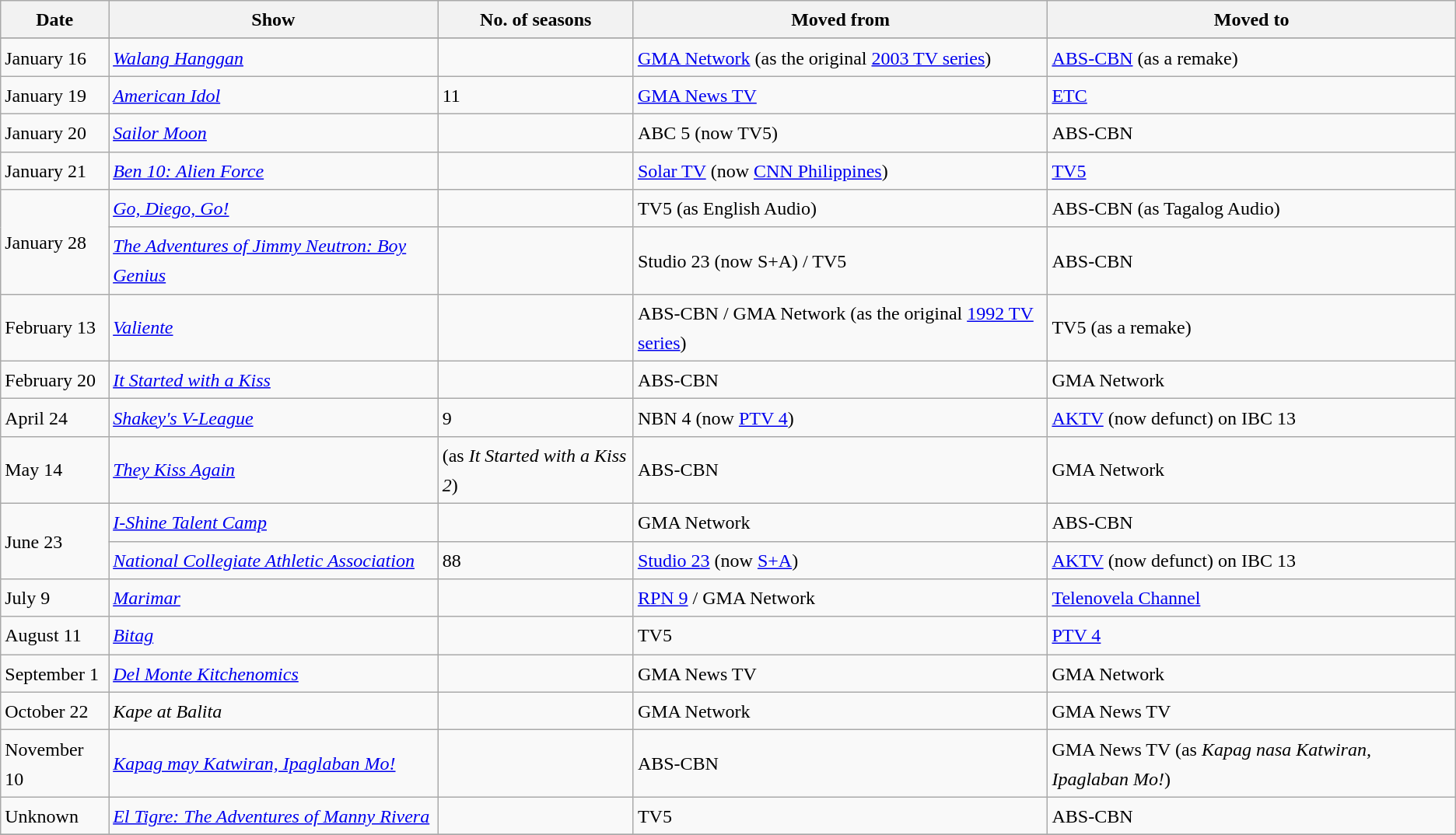<table class="wikitable" style="text-align:left; line-height:25px; width:auto;">
<tr>
<th>Date</th>
<th>Show</th>
<th>No. of seasons</th>
<th>Moved from</th>
<th>Moved to</th>
</tr>
<tr>
</tr>
<tr>
<td>January 16</td>
<td><em><a href='#'>Walang Hanggan</a></em></td>
<td></td>
<td><a href='#'>GMA Network</a> (as the original <a href='#'>2003 TV series</a>)</td>
<td><a href='#'>ABS-CBN</a> (as a remake)</td>
</tr>
<tr>
<td>January 19</td>
<td><em><a href='#'>American Idol</a></em></td>
<td>11</td>
<td><a href='#'>GMA News TV</a></td>
<td><a href='#'>ETC</a></td>
</tr>
<tr>
<td>January 20</td>
<td><em><a href='#'>Sailor Moon</a></em></td>
<td></td>
<td>ABC 5 (now TV5)</td>
<td>ABS-CBN</td>
</tr>
<tr>
<td>January 21</td>
<td><em><a href='#'>Ben 10: Alien Force</a></em></td>
<td></td>
<td><a href='#'>Solar TV</a> (now <a href='#'>CNN Philippines</a>)</td>
<td><a href='#'>TV5</a></td>
</tr>
<tr>
<td rowspan="2">January 28</td>
<td><em><a href='#'>Go, Diego, Go!</a></em></td>
<td></td>
<td>TV5 (as English Audio)</td>
<td>ABS-CBN (as Tagalog Audio)</td>
</tr>
<tr>
<td><em><a href='#'>The Adventures of Jimmy Neutron: Boy Genius</a></em></td>
<td></td>
<td>Studio 23 (now S+A) / TV5</td>
<td>ABS-CBN</td>
</tr>
<tr>
<td>February 13</td>
<td><em><a href='#'>Valiente</a></em></td>
<td></td>
<td>ABS-CBN / GMA Network (as the original <a href='#'>1992 TV series</a>)</td>
<td>TV5 (as a remake)</td>
</tr>
<tr>
<td>February 20</td>
<td><em><a href='#'>It Started with a Kiss</a></em></td>
<td></td>
<td>ABS-CBN</td>
<td>GMA Network</td>
</tr>
<tr>
<td>April 24</td>
<td><em><a href='#'>Shakey's V-League</a></em></td>
<td>9</td>
<td>NBN 4 (now <a href='#'>PTV 4</a>)</td>
<td><a href='#'>AKTV</a> (now defunct) on IBC 13</td>
</tr>
<tr>
<td>May 14</td>
<td><em><a href='#'>They Kiss Again</a></em></td>
<td>(as <em>It Started with a Kiss 2</em>)</td>
<td>ABS-CBN</td>
<td>GMA Network</td>
</tr>
<tr>
<td rowspan="2">June 23</td>
<td><em><a href='#'>I-Shine Talent Camp</a></em></td>
<td></td>
<td>GMA Network</td>
<td>ABS-CBN</td>
</tr>
<tr>
<td><em><a href='#'>National Collegiate Athletic Association</a></em></td>
<td>88</td>
<td><a href='#'>Studio 23</a> (now <a href='#'>S+A</a>)</td>
<td><a href='#'>AKTV</a> (now defunct) on IBC 13</td>
</tr>
<tr>
<td>July 9</td>
<td><em><a href='#'>Marimar</a></em></td>
<td></td>
<td><a href='#'>RPN 9</a> / GMA Network</td>
<td><a href='#'>Telenovela Channel</a></td>
</tr>
<tr>
<td>August 11</td>
<td><em><a href='#'>Bitag</a></em></td>
<td></td>
<td>TV5</td>
<td><a href='#'>PTV 4</a></td>
</tr>
<tr>
<td>September 1</td>
<td><em><a href='#'>Del Monte Kitchenomics</a></em></td>
<td></td>
<td>GMA News TV</td>
<td>GMA Network</td>
</tr>
<tr>
<td>October 22</td>
<td><em>Kape at Balita</em></td>
<td></td>
<td>GMA Network</td>
<td>GMA News TV</td>
</tr>
<tr>
<td>November 10</td>
<td><em><a href='#'>Kapag may Katwiran, Ipaglaban Mo!</a></em></td>
<td></td>
<td>ABS-CBN</td>
<td>GMA News TV (as <em>Kapag nasa Katwiran, Ipaglaban Mo!</em>)</td>
</tr>
<tr>
<td>Unknown</td>
<td><em><a href='#'>El Tigre: The Adventures of Manny Rivera</a></em></td>
<td></td>
<td>TV5</td>
<td>ABS-CBN</td>
</tr>
<tr>
</tr>
</table>
